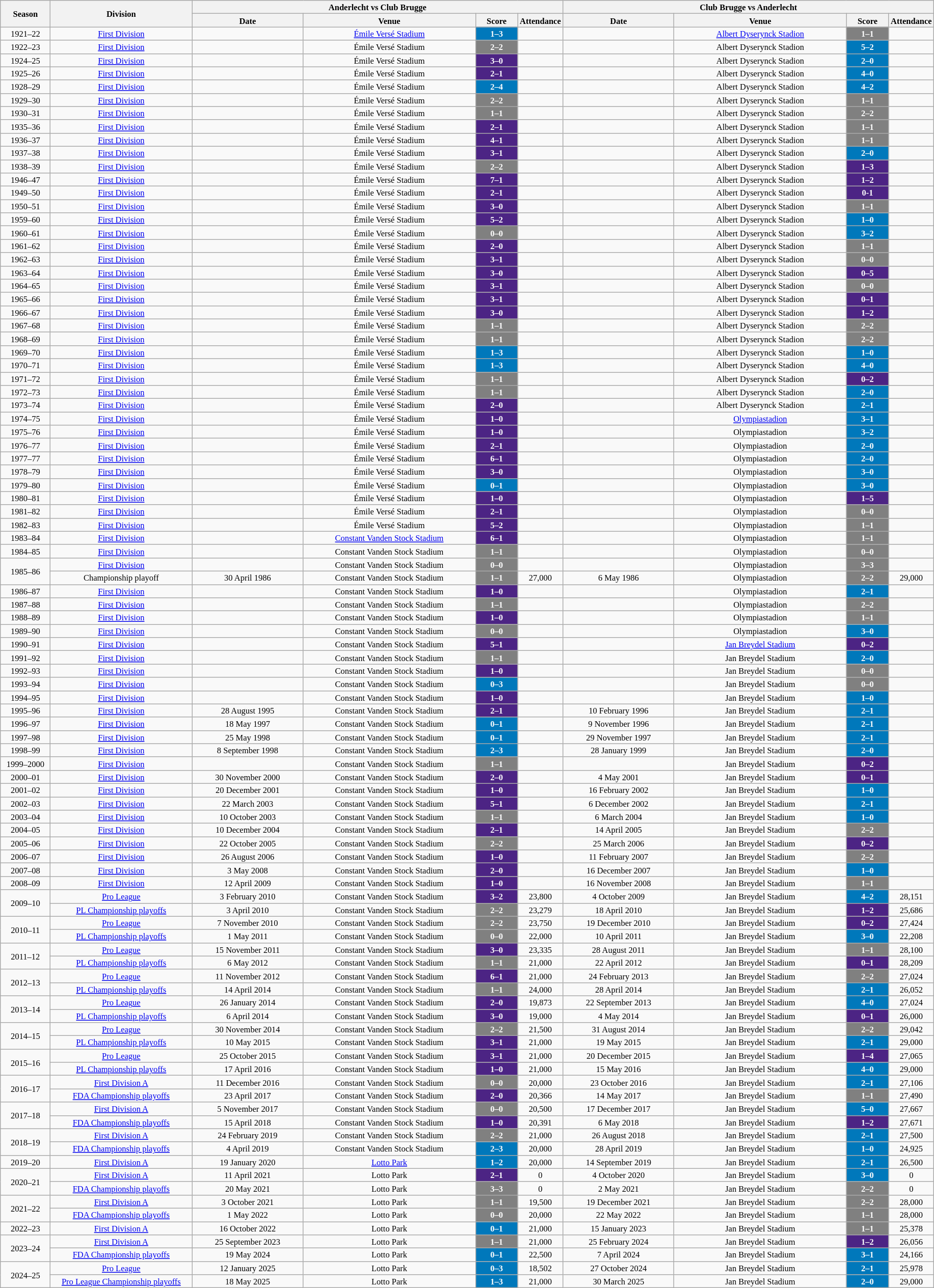<table class="wikitable" style="text-align: center; font-size: 11px">
<tr>
<th width="60" rowspan=2>Season</th>
<th width="180" rowspan=2>Division</th>
<th colspan=4 width="180">Anderlecht vs Club Brugge</th>
<th colspan=5>Club Brugge vs Anderlecht</th>
</tr>
<tr>
<th width="140">Date</th>
<th width="220">Venue</th>
<th width="50">Score</th>
<th width="40">Attendance</th>
<th width="140">Date</th>
<th width="220">Venue</th>
<th width="50">Score</th>
<th width="40">Attendance</th>
</tr>
<tr>
<td>1921–22</td>
<td><a href='#'>First Division</a></td>
<td></td>
<td><a href='#'>Émile Versé Stadium</a></td>
<td style="background:#0078bb;color:white;"><strong>1–3</strong></td>
<td></td>
<td></td>
<td><a href='#'>Albert Dyserynck Stadion</a></td>
<td style="background:#808080;color:white;"><strong>1–1</strong></td>
<td></td>
</tr>
<tr>
<td>1922–23</td>
<td><a href='#'>First Division</a></td>
<td></td>
<td>Émile Versé Stadium</td>
<td style="background:#808080;color:white;"><strong>2–2</strong></td>
<td></td>
<td></td>
<td>Albert Dyserynck Stadion</td>
<td style="background:#0078bb;color:white;"><strong>5–2</strong></td>
<td></td>
</tr>
<tr>
<td>1924–25</td>
<td><a href='#'>First Division</a></td>
<td></td>
<td>Émile Versé Stadium</td>
<td style="background:#4c2484;color:white;"><strong>3–0</strong></td>
<td></td>
<td></td>
<td>Albert Dyserynck Stadion</td>
<td style="background:#0078bb;color:white;"><strong>2–0</strong></td>
<td></td>
</tr>
<tr>
<td>1925–26</td>
<td><a href='#'>First Division</a></td>
<td></td>
<td>Émile Versé Stadium</td>
<td style="background:#4c2484;color:white;"><strong>2–1</strong></td>
<td></td>
<td></td>
<td>Albert Dyserynck Stadion</td>
<td style="background:#0078bb;color:white;"><strong>4–0</strong></td>
<td></td>
</tr>
<tr>
<td>1928–29</td>
<td><a href='#'>First Division</a></td>
<td></td>
<td>Émile Versé Stadium</td>
<td style="background:#0078bb;color:white;"><strong>2–4</strong></td>
<td></td>
<td></td>
<td>Albert Dyserynck Stadion</td>
<td style="background:#0078bb;color:white;"><strong>4–2</strong></td>
<td></td>
</tr>
<tr>
<td>1929–30</td>
<td><a href='#'>First Division</a></td>
<td></td>
<td>Émile Versé Stadium</td>
<td style="background:#808080;color:white;"><strong>2–2</strong></td>
<td></td>
<td></td>
<td>Albert Dyserynck Stadion</td>
<td style="background:#808080;color:white;"><strong>1–1</strong></td>
<td></td>
</tr>
<tr>
<td>1930–31</td>
<td><a href='#'>First Division</a></td>
<td></td>
<td>Émile Versé Stadium</td>
<td style="background:#808080;color:white;"><strong>1–1</strong></td>
<td></td>
<td></td>
<td>Albert Dyserynck Stadion</td>
<td style="background:#808080;color:white;"><strong>2–2</strong></td>
<td></td>
</tr>
<tr>
<td>1935–36</td>
<td><a href='#'>First Division</a></td>
<td></td>
<td>Émile Versé Stadium</td>
<td style="background:#4c2484;color:white;"><strong>2–1</strong></td>
<td></td>
<td></td>
<td>Albert Dyserynck Stadion</td>
<td style="background:#808080;color:white;"><strong>1–1</strong></td>
<td></td>
</tr>
<tr>
<td>1936–37</td>
<td><a href='#'>First Division</a></td>
<td></td>
<td>Émile Versé Stadium</td>
<td style="background:#4c2484;color:white;"><strong>4–1</strong></td>
<td></td>
<td></td>
<td>Albert Dyserynck Stadion</td>
<td style="background:#808080;color:white;"><strong>1–1</strong></td>
<td></td>
</tr>
<tr>
<td>1937–38</td>
<td><a href='#'>First Division</a></td>
<td></td>
<td>Émile Versé Stadium</td>
<td style="background:#4c2484;color:white;"><strong>3–1</strong></td>
<td></td>
<td></td>
<td>Albert Dyserynck Stadion</td>
<td style="background:#0078bb;color:white;"><strong>2–0</strong></td>
<td></td>
</tr>
<tr>
<td>1938–39</td>
<td><a href='#'>First Division</a></td>
<td></td>
<td>Émile Versé Stadium</td>
<td style="background:#808080;color:white;"><strong>2–2</strong></td>
<td></td>
<td></td>
<td>Albert Dyserynck Stadion</td>
<td style="background:#4c2484;color:white;"><strong>1–3</strong></td>
<td></td>
</tr>
<tr>
<td>1946–47</td>
<td><a href='#'>First Division</a></td>
<td></td>
<td>Émile Versé Stadium</td>
<td style="background:#4c2484;color:white;"><strong>7–1</strong></td>
<td></td>
<td></td>
<td>Albert Dyserynck Stadion</td>
<td style="background:#4c2484;color:white;"><strong>1–2</strong></td>
<td></td>
</tr>
<tr>
<td>1949–50</td>
<td><a href='#'>First Division</a></td>
<td></td>
<td>Émile Versé Stadium</td>
<td style="background:#4c2484;color:white;"><strong>2–1</strong></td>
<td></td>
<td></td>
<td>Albert Dyserynck Stadion</td>
<td style="background:#4c2484;color:white;"><strong>0-1</strong></td>
<td></td>
</tr>
<tr>
<td>1950–51</td>
<td><a href='#'>First Division</a></td>
<td></td>
<td>Émile Versé Stadium</td>
<td style="background:#4c2484;color:white;"><strong>3–0</strong></td>
<td></td>
<td></td>
<td>Albert Dyserynck Stadion</td>
<td style="background:#808080;color:white;"><strong>1–1</strong></td>
<td></td>
</tr>
<tr>
<td>1959–60</td>
<td><a href='#'>First Division</a></td>
<td></td>
<td>Émile Versé Stadium</td>
<td style="background:#4c2484;color:white;"><strong>5–2</strong></td>
<td></td>
<td></td>
<td>Albert Dyserynck Stadion</td>
<td style="background:#0078bb;color:white;"><strong>1–0</strong></td>
<td></td>
</tr>
<tr>
<td>1960–61</td>
<td><a href='#'>First Division</a></td>
<td></td>
<td>Émile Versé Stadium</td>
<td style="background:#808080;color:white;"><strong>0–0</strong></td>
<td></td>
<td></td>
<td>Albert Dyserynck Stadion</td>
<td style="background:#0078bb;color:white;"><strong>3–2</strong></td>
<td></td>
</tr>
<tr>
<td>1961–62</td>
<td><a href='#'>First Division</a></td>
<td></td>
<td>Émile Versé Stadium</td>
<td style="background:#4c2484;color:white;"><strong>2–0</strong></td>
<td></td>
<td></td>
<td>Albert Dyserynck Stadion</td>
<td style="background:#808080;color:white;"><strong>1–1</strong></td>
<td></td>
</tr>
<tr>
<td>1962–63</td>
<td><a href='#'>First Division</a></td>
<td></td>
<td>Émile Versé Stadium</td>
<td style="background:#4c2484;color:white;"><strong>3–1</strong></td>
<td></td>
<td></td>
<td>Albert Dyserynck Stadion</td>
<td style="background:#808080;color:white;"><strong>0–0</strong></td>
<td></td>
</tr>
<tr>
<td>1963–64</td>
<td><a href='#'>First Division</a></td>
<td></td>
<td>Émile Versé Stadium</td>
<td style="background:#4c2484;color:white;"><strong>3–0</strong></td>
<td></td>
<td></td>
<td>Albert Dyserynck Stadion</td>
<td style="background:#4c2484;color:white;"><strong>0–5</strong></td>
<td></td>
</tr>
<tr>
<td>1964–65</td>
<td><a href='#'>First Division</a></td>
<td></td>
<td>Émile Versé Stadium</td>
<td style="background:#4c2484;color:white;"><strong>3–1</strong></td>
<td></td>
<td></td>
<td>Albert Dyserynck Stadion</td>
<td style="background:#808080;color:white;"><strong>0–0</strong></td>
<td></td>
</tr>
<tr>
<td>1965–66</td>
<td><a href='#'>First Division</a></td>
<td></td>
<td>Émile Versé Stadium</td>
<td style="background:#4c2484;color:white;"><strong>3–1</strong></td>
<td></td>
<td></td>
<td>Albert Dyserynck Stadion</td>
<td style="background:#4c2484;color:white;"><strong>0–1</strong></td>
<td></td>
</tr>
<tr>
<td>1966–67</td>
<td><a href='#'>First Division</a></td>
<td></td>
<td>Émile Versé Stadium</td>
<td style="background:#4c2484;color:white;"><strong>3–0</strong></td>
<td></td>
<td></td>
<td>Albert Dyserynck Stadion</td>
<td style="background:#4c2484;color:white;"><strong>1–2</strong></td>
<td></td>
</tr>
<tr>
<td>1967–68</td>
<td><a href='#'>First Division</a></td>
<td></td>
<td>Émile Versé Stadium</td>
<td style="background:#808080;color:white;"><strong>1–1</strong></td>
<td></td>
<td></td>
<td>Albert Dyserynck Stadion</td>
<td style="background:#808080;color:white;"><strong>2–2</strong></td>
<td></td>
</tr>
<tr>
<td>1968–69</td>
<td><a href='#'>First Division</a></td>
<td></td>
<td>Émile Versé Stadium</td>
<td style="background:#808080;color:white;"><strong>1–1</strong></td>
<td></td>
<td></td>
<td>Albert Dyserynck Stadion</td>
<td style="background:#808080;color:white;"><strong>2–2</strong></td>
<td></td>
</tr>
<tr>
<td>1969–70</td>
<td><a href='#'>First Division</a></td>
<td></td>
<td>Émile Versé Stadium</td>
<td style="background:#0078bb;color:white;"><strong>1–3</strong></td>
<td></td>
<td></td>
<td>Albert Dyserynck Stadion</td>
<td style="background:#0078bb;color:white;"><strong>1–0</strong></td>
<td></td>
</tr>
<tr>
<td>1970–71</td>
<td><a href='#'>First Division</a></td>
<td></td>
<td>Émile Versé Stadium</td>
<td style="background:#0078bb;color:white;"><strong>1–3</strong></td>
<td></td>
<td></td>
<td>Albert Dyserynck Stadion</td>
<td style="background:#0078bb;color:white;"><strong>4–0</strong></td>
<td></td>
</tr>
<tr>
<td>1971–72</td>
<td><a href='#'>First Division</a></td>
<td></td>
<td>Émile Versé Stadium</td>
<td style="background:#808080;color:white;"><strong>1–1</strong></td>
<td></td>
<td></td>
<td>Albert Dyserynck Stadion</td>
<td style="background:#4c2484;color:white;"><strong>0–2</strong></td>
<td></td>
</tr>
<tr>
<td>1972–73</td>
<td><a href='#'>First Division</a></td>
<td></td>
<td>Émile Versé Stadium</td>
<td style="background:#808080;color:white;"><strong>1–1</strong></td>
<td></td>
<td></td>
<td>Albert Dyserynck Stadion</td>
<td style="background:#0078bb;color:white;"><strong>2–0</strong></td>
<td></td>
</tr>
<tr>
<td>1973–74</td>
<td><a href='#'>First Division</a></td>
<td></td>
<td>Émile Versé Stadium</td>
<td style="background:#4c2484;color:white;"><strong>2–0</strong></td>
<td></td>
<td></td>
<td>Albert Dyserynck Stadion</td>
<td style="background:#0078bb;color:white;"><strong>2–1</strong></td>
<td></td>
</tr>
<tr>
<td>1974–75</td>
<td><a href='#'>First Division</a></td>
<td></td>
<td>Émile Versé Stadium</td>
<td style="background:#4c2484;color:white;"><strong>1–0</strong></td>
<td></td>
<td></td>
<td><a href='#'>Olympiastadion</a></td>
<td style="background:#0078bb;color:white;"><strong>3–1</strong></td>
<td></td>
</tr>
<tr>
<td>1975–76</td>
<td><a href='#'>First Division</a></td>
<td></td>
<td>Émile Versé Stadium</td>
<td style="background:#4c2484;color:white;"><strong>1–0</strong></td>
<td></td>
<td></td>
<td>Olympiastadion</td>
<td style="background:#0078bb;color:white;"><strong>3–2</strong></td>
<td></td>
</tr>
<tr>
<td>1976–77</td>
<td><a href='#'>First Division</a></td>
<td></td>
<td>Émile Versé Stadium</td>
<td style="background:#4c2484;color:white;"><strong>2–1</strong></td>
<td></td>
<td></td>
<td>Olympiastadion</td>
<td style="background:#0078bb;color:white;"><strong>2–0</strong></td>
<td></td>
</tr>
<tr>
<td>1977–77</td>
<td><a href='#'>First Division</a></td>
<td></td>
<td>Émile Versé Stadium</td>
<td style="background:#4c2484;color:white;"><strong>6–1</strong></td>
<td></td>
<td></td>
<td>Olympiastadion</td>
<td style="background:#0078bb;color:white;"><strong>2–0</strong></td>
<td></td>
</tr>
<tr>
<td>1978–79</td>
<td><a href='#'>First Division</a></td>
<td></td>
<td>Émile Versé Stadium</td>
<td style="background:#4c2484;color:white;"><strong>3–0</strong></td>
<td></td>
<td></td>
<td>Olympiastadion</td>
<td style="background:#0078bb;color:white;"><strong>3–0</strong></td>
<td></td>
</tr>
<tr>
<td>1979–80</td>
<td><a href='#'>First Division</a></td>
<td></td>
<td>Émile Versé Stadium</td>
<td style="background:#0078bb;color:white;"><strong>0–1</strong></td>
<td></td>
<td></td>
<td>Olympiastadion</td>
<td style="background:#0078bb;color:white;"><strong>3–0</strong></td>
<td></td>
</tr>
<tr>
<td>1980–81</td>
<td><a href='#'>First Division</a></td>
<td></td>
<td>Émile Versé Stadium</td>
<td style="background:#4c2484;color:white;"><strong>1–0</strong></td>
<td></td>
<td></td>
<td>Olympiastadion</td>
<td style="background:#4c2484;color:white;"><strong>1–5</strong></td>
<td></td>
</tr>
<tr>
<td>1981–82</td>
<td><a href='#'>First Division</a></td>
<td></td>
<td>Émile Versé Stadium</td>
<td style="background:#4c2484;color:white;"><strong>2–1</strong></td>
<td></td>
<td></td>
<td>Olympiastadion</td>
<td style="background:#808080;color:white;"><strong>0–0</strong></td>
<td></td>
</tr>
<tr>
<td>1982–83</td>
<td><a href='#'>First Division</a></td>
<td></td>
<td>Émile Versé Stadium</td>
<td style="background:#4c2484;color:white;"><strong>5–2</strong></td>
<td></td>
<td></td>
<td>Olympiastadion</td>
<td style="background:#808080;color:white;"><strong>1–1</strong></td>
<td></td>
</tr>
<tr>
<td>1983–84</td>
<td><a href='#'>First Division</a></td>
<td></td>
<td><a href='#'>Constant Vanden Stock Stadium</a></td>
<td style="background:#4c2484;color:white;"><strong>6–1</strong></td>
<td></td>
<td></td>
<td>Olympiastadion</td>
<td style="background:#808080;color:white;"><strong>1–1</strong></td>
<td></td>
</tr>
<tr>
<td>1984–85</td>
<td><a href='#'>First Division</a></td>
<td></td>
<td>Constant Vanden Stock Stadium</td>
<td style="background:#808080;color:white;"><strong>1–1</strong></td>
<td></td>
<td></td>
<td>Olympiastadion</td>
<td style="background:#808080;color:white;"><strong>0–0</strong></td>
<td></td>
</tr>
<tr>
<td rowspan=2>1985–86</td>
<td><a href='#'>First Division</a></td>
<td></td>
<td>Constant Vanden Stock Stadium</td>
<td style="background:#808080;color:white;"><strong>0–0</strong></td>
<td></td>
<td></td>
<td>Olympiastadion</td>
<td style="background:#808080;color:white;"><strong>3–3</strong></td>
<td></td>
</tr>
<tr>
<td>Championship playoff</td>
<td>30 April 1986</td>
<td>Constant Vanden Stock Stadium</td>
<td style="background:#808080;color:white;"><strong>1–1</strong></td>
<td>27,000</td>
<td>6 May 1986</td>
<td>Olympiastadion</td>
<td style="background:#808080;color:white;"><strong>2–2</strong></td>
<td>29,000</td>
</tr>
<tr>
<td>1986–87</td>
<td><a href='#'>First Division</a></td>
<td></td>
<td>Constant Vanden Stock Stadium</td>
<td style="background:#4c2484;color:white;"><strong>1–0</strong></td>
<td></td>
<td></td>
<td>Olympiastadion</td>
<td style="background:#0078bb;color:white;"><strong>2–1</strong></td>
<td></td>
</tr>
<tr>
<td>1987–88</td>
<td><a href='#'>First Division</a></td>
<td></td>
<td>Constant Vanden Stock Stadium</td>
<td style="background:#808080;color:white;"><strong>1–1</strong></td>
<td></td>
<td></td>
<td>Olympiastadion</td>
<td style="background:#808080;color:white;"><strong>2–2</strong></td>
<td></td>
</tr>
<tr>
<td>1988–89</td>
<td><a href='#'>First Division</a></td>
<td></td>
<td>Constant Vanden Stock Stadium</td>
<td style="background:#4c2484;color:white;"><strong>1–0</strong></td>
<td></td>
<td></td>
<td>Olympiastadion</td>
<td style="background:#808080;color:white;"><strong>1–1</strong></td>
<td></td>
</tr>
<tr>
<td>1989–90</td>
<td><a href='#'>First Division</a></td>
<td></td>
<td>Constant Vanden Stock Stadium</td>
<td style="background:#808080;color:white;"><strong>0–0</strong></td>
<td></td>
<td></td>
<td>Olympiastadion</td>
<td style="background:#0078bb;color:white;"><strong>3–0</strong></td>
<td></td>
</tr>
<tr>
<td>1990–91</td>
<td><a href='#'>First Division</a></td>
<td></td>
<td>Constant Vanden Stock Stadium</td>
<td style="background:#4c2484;color:white;"><strong>5–1</strong></td>
<td></td>
<td></td>
<td><a href='#'>Jan Breydel Stadium</a></td>
<td style="background:#4c2484;color:white;"><strong>0–2</strong></td>
<td></td>
</tr>
<tr>
<td>1991–92</td>
<td><a href='#'>First Division</a></td>
<td></td>
<td>Constant Vanden Stock Stadium</td>
<td style="background:#808080;color:white;"><strong>1–1</strong></td>
<td></td>
<td></td>
<td>Jan Breydel Stadium</td>
<td style="background:#0078bb;color:white;"><strong>2–0</strong></td>
<td></td>
</tr>
<tr>
<td>1992–93</td>
<td><a href='#'>First Division</a></td>
<td></td>
<td>Constant Vanden Stock Stadium</td>
<td style="background:#4c2484;color:white;"><strong>1–0</strong></td>
<td></td>
<td></td>
<td>Jan Breydel Stadium</td>
<td style="background:#808080;color:white;"><strong>0–0</strong></td>
<td></td>
</tr>
<tr>
<td>1993–94</td>
<td><a href='#'>First Division</a></td>
<td></td>
<td>Constant Vanden Stock Stadium</td>
<td style="background:#0078bb;color:white;"><strong>0–3</strong></td>
<td></td>
<td></td>
<td>Jan Breydel Stadium</td>
<td style="background:#808080;color:white;"><strong>0–0</strong></td>
<td></td>
</tr>
<tr>
<td>1994–95</td>
<td><a href='#'>First Division</a></td>
<td></td>
<td>Constant Vanden Stock Stadium</td>
<td style="background:#4c2484;color:white;"><strong>1–0</strong></td>
<td></td>
<td></td>
<td>Jan Breydel Stadium</td>
<td style="background:#0078bb;color:white;"><strong>1–0</strong></td>
<td></td>
</tr>
<tr>
<td>1995–96</td>
<td><a href='#'>First Division</a></td>
<td>28 August 1995</td>
<td>Constant Vanden Stock Stadium</td>
<td style="background:#4c2484;color:white;"><strong>2–1</strong></td>
<td></td>
<td>10 February 1996</td>
<td>Jan Breydel Stadium</td>
<td style="background:#0078bb;color:white;"><strong>2–1</strong></td>
<td></td>
</tr>
<tr>
<td>1996–97</td>
<td><a href='#'>First Division</a></td>
<td>18 May 1997</td>
<td>Constant Vanden Stock Stadium</td>
<td style="background:#0078bb;color:white;"><strong>0–1</strong></td>
<td></td>
<td>9 November 1996</td>
<td>Jan Breydel Stadium</td>
<td style="background:#0078bb;color:white;"><strong>2–1</strong></td>
<td></td>
</tr>
<tr>
<td>1997–98</td>
<td><a href='#'>First Division</a></td>
<td>25 May 1998</td>
<td>Constant Vanden Stock Stadium</td>
<td style="background:#0078bb;color:white;"><strong>0–1</strong></td>
<td></td>
<td>29 November 1997</td>
<td>Jan Breydel Stadium</td>
<td style="background:#0078bb;color:white;"><strong>2–1</strong></td>
<td></td>
</tr>
<tr>
<td>1998–99</td>
<td><a href='#'>First Division</a></td>
<td>8 September 1998</td>
<td>Constant Vanden Stock Stadium</td>
<td style="background:#0078bb;color:white;"><strong>2–3</strong></td>
<td></td>
<td>28 January 1999</td>
<td>Jan Breydel Stadium</td>
<td style="background:#0078bb;color:white;"><strong>2–0</strong></td>
<td></td>
</tr>
<tr>
<td>1999–2000</td>
<td><a href='#'>First Division</a></td>
<td></td>
<td>Constant Vanden Stock Stadium</td>
<td style="background:#808080;color:white;"><strong>1–1</strong></td>
<td></td>
<td></td>
<td>Jan Breydel Stadium</td>
<td style="background:#4c2484;color:white;"><strong>0–2</strong></td>
<td></td>
</tr>
<tr>
<td>2000–01</td>
<td><a href='#'>First Division</a></td>
<td>30 November 2000</td>
<td>Constant Vanden Stock Stadium</td>
<td style="background:#4c2484;color:white;"><strong>2–0</strong></td>
<td></td>
<td>4 May 2001</td>
<td>Jan Breydel Stadium</td>
<td style="background:#4c2484;color:white;"><strong>0–1</strong></td>
<td></td>
</tr>
<tr>
<td>2001–02</td>
<td><a href='#'>First Division</a></td>
<td>20 December 2001</td>
<td>Constant Vanden Stock Stadium</td>
<td style="background:#4c2484;color:white;"><strong>1–0</strong></td>
<td></td>
<td>16 February 2002</td>
<td>Jan Breydel Stadium</td>
<td style="background:#0078bb;color:white;"><strong>1–0</strong></td>
<td></td>
</tr>
<tr>
<td>2002–03</td>
<td><a href='#'>First Division</a></td>
<td>22 March 2003</td>
<td>Constant Vanden Stock Stadium</td>
<td style="background:#4c2484;color:white;"><strong>5–1</strong></td>
<td></td>
<td>6 December 2002</td>
<td>Jan Breydel Stadium</td>
<td style="background:#0078bb;color:white;"><strong>2–1</strong></td>
<td></td>
</tr>
<tr>
<td>2003–04</td>
<td><a href='#'>First Division</a></td>
<td>10 October 2003</td>
<td>Constant Vanden Stock Stadium</td>
<td style="background:#808080;color:white;"><strong>1–1</strong></td>
<td></td>
<td>6 March 2004</td>
<td>Jan Breydel Stadium</td>
<td style="background:#0078bb;color:white;"><strong>1–0</strong></td>
<td></td>
</tr>
<tr>
<td>2004–05</td>
<td><a href='#'>First Division</a></td>
<td>10 December 2004</td>
<td>Constant Vanden Stock Stadium</td>
<td style="background:#4c2484;color:white;"><strong>2–1</strong></td>
<td></td>
<td>14 April 2005</td>
<td>Jan Breydel Stadium</td>
<td style="background:#808080;color:white;"><strong>2–2</strong></td>
<td></td>
</tr>
<tr>
<td>2005–06</td>
<td><a href='#'>First Division</a></td>
<td>22 October 2005</td>
<td>Constant Vanden Stock Stadium</td>
<td style="background:#808080;color:white;"><strong>2–2</strong></td>
<td></td>
<td>25 March 2006</td>
<td>Jan Breydel Stadium</td>
<td style="background:#4c2484;color:white;"><strong>0–2</strong></td>
<td></td>
</tr>
<tr>
<td>2006–07</td>
<td><a href='#'>First Division</a></td>
<td>26 August 2006</td>
<td>Constant Vanden Stock Stadium</td>
<td style="background:#4c2484;color:white;"><strong>1–0</strong></td>
<td></td>
<td>11 February 2007</td>
<td>Jan Breydel Stadium</td>
<td style="background:#808080;color:white;"><strong>2–2</strong></td>
<td></td>
</tr>
<tr>
<td>2007–08</td>
<td><a href='#'>First Division</a></td>
<td>3 May 2008</td>
<td>Constant Vanden Stock Stadium</td>
<td style="background:#4c2484;color:white;"><strong>2–0</strong></td>
<td></td>
<td>16 December 2007</td>
<td>Jan Breydel Stadium</td>
<td style="background:#0078bb;color:white;"><strong>1–0</strong></td>
<td></td>
</tr>
<tr>
<td>2008–09</td>
<td><a href='#'>First Division</a></td>
<td>12 April 2009</td>
<td>Constant Vanden Stock Stadium</td>
<td style="background:#4c2484;color:white;"><strong>1–0</strong></td>
<td></td>
<td>16 November 2008</td>
<td>Jan Breydel Stadium</td>
<td style="background:#808080;color:white;"><strong>1–1</strong></td>
<td></td>
</tr>
<tr>
<td rowspan=2>2009–10</td>
<td><a href='#'>Pro League</a></td>
<td>3 February 2010</td>
<td>Constant Vanden Stock Stadium</td>
<td style="background:#4c2484;color:white;"><strong>3–2</strong></td>
<td>23,800</td>
<td>4 October 2009</td>
<td>Jan Breydel Stadium</td>
<td style="background:#0078bb;color:white;"><strong>4–2</strong></td>
<td>28,151</td>
</tr>
<tr>
<td><a href='#'>PL Championship playoffs</a></td>
<td>3 April 2010</td>
<td>Constant Vanden Stock Stadium</td>
<td style="background:#808080;color:white;"><strong>2–2</strong></td>
<td>23,279</td>
<td>18 April 2010</td>
<td>Jan Breydel Stadium</td>
<td style="background:#4c2484;color:white;"><strong>1–2</strong></td>
<td>25,686</td>
</tr>
<tr>
<td rowspan=2>2010–11</td>
<td><a href='#'>Pro League</a></td>
<td>7 November 2010</td>
<td>Constant Vanden Stock Stadium</td>
<td style="background:#808080;color:white;"><strong>2–2</strong></td>
<td>23,750</td>
<td>19 December 2010</td>
<td>Jan Breydel Stadium</td>
<td style="background:#4c2484;color:white;"><strong>0–2</strong></td>
<td>27,424</td>
</tr>
<tr>
<td><a href='#'>PL Championship playoffs</a></td>
<td>1 May 2011</td>
<td>Constant Vanden Stock Stadium</td>
<td style="background:#808080;color:white;"><strong>0–0</strong></td>
<td>22,000</td>
<td>10 April 2011</td>
<td>Jan Breydel Stadium</td>
<td style="background:#0078bb;color:white;"><strong>3–0</strong></td>
<td>22,208</td>
</tr>
<tr>
<td rowspan=2>2011–12</td>
<td><a href='#'>Pro League</a></td>
<td>15 November 2011</td>
<td>Constant Vanden Stock Stadium</td>
<td style="background:#4c2484;color:white;"><strong>3–0</strong></td>
<td>23,335</td>
<td>28 August 2011</td>
<td>Jan Breydel Stadium</td>
<td style="background:#808080;color:white;"><strong>1–1</strong></td>
<td>28,100</td>
</tr>
<tr>
<td><a href='#'>PL Championship playoffs</a></td>
<td>6 May 2012</td>
<td>Constant Vanden Stock Stadium</td>
<td style="background:#808080;color:white;"><strong>1–1</strong></td>
<td>21,000</td>
<td>22 April 2012</td>
<td>Jan Breydel Stadium</td>
<td style="background:#4c2484;color:white;"><strong>0–1</strong></td>
<td>28,209</td>
</tr>
<tr>
<td rowspan=2>2012–13</td>
<td><a href='#'>Pro League</a></td>
<td>11 November 2012</td>
<td>Constant Vanden Stock Stadium</td>
<td style="background:#4c2484;color:white;"><strong>6–1</strong></td>
<td>21,000</td>
<td>24 February 2013</td>
<td>Jan Breydel Stadium</td>
<td style="background:#808080;color:white;"><strong>2–2</strong></td>
<td>27,024</td>
</tr>
<tr>
<td><a href='#'>PL Championship playoffs</a></td>
<td>14 April 2014</td>
<td>Constant Vanden Stock Stadium</td>
<td style="background:#808080;color:white;"><strong>1–1</strong></td>
<td>24,000</td>
<td>28 April 2014</td>
<td>Jan Breydel Stadium</td>
<td style="background:#0078bb;color:white;"><strong>2–1</strong></td>
<td>26,052</td>
</tr>
<tr>
<td rowspan=2>2013–14</td>
<td><a href='#'>Pro League</a></td>
<td>26 January 2014</td>
<td>Constant Vanden Stock Stadium</td>
<td style="background:#4c2484;color:white;"><strong>2–0</strong></td>
<td>19,873</td>
<td>22 September 2013</td>
<td>Jan Breydel Stadium</td>
<td style="background:#0078bb;color:white;"><strong>4–0</strong></td>
<td>27,024</td>
</tr>
<tr>
<td><a href='#'>PL Championship playoffs</a></td>
<td>6 April 2014</td>
<td>Constant Vanden Stock Stadium</td>
<td style="background:#4c2484;color:white;"><strong>3–0</strong></td>
<td>19,000</td>
<td>4 May 2014</td>
<td>Jan Breydel Stadium</td>
<td style="background:#4c2484;color:white;"><strong>0–1</strong></td>
<td>26,000</td>
</tr>
<tr>
<td rowspan=2>2014–15</td>
<td><a href='#'>Pro League</a></td>
<td>30 November 2014</td>
<td>Constant Vanden Stock Stadium</td>
<td style="background:#808080;color:white;"><strong>2–2</strong></td>
<td>21,500</td>
<td>31 August 2014</td>
<td>Jan Breydel Stadium</td>
<td style="background:#808080;color:white;"><strong>2–2</strong></td>
<td>29,042</td>
</tr>
<tr>
<td><a href='#'>PL Championship playoffs</a></td>
<td>10 May 2015</td>
<td>Constant Vanden Stock Stadium</td>
<td style="background:#4c2484;color:white;"><strong>3–1</strong></td>
<td>21,000</td>
<td>19 May 2015</td>
<td>Jan Breydel Stadium</td>
<td style="background:#0078bb;color:white;"><strong>2–1</strong></td>
<td>29,000</td>
</tr>
<tr>
<td rowspan=2>2015–16</td>
<td><a href='#'>Pro League</a></td>
<td>25 October 2015</td>
<td>Constant Vanden Stock Stadium</td>
<td style="background:#4c2484;color:white;"><strong>3–1</strong></td>
<td>21,000</td>
<td>20 December 2015</td>
<td>Jan Breydel Stadium</td>
<td style="background:#4c2484;color:white;"><strong>1–4</strong></td>
<td>27,065</td>
</tr>
<tr>
<td><a href='#'>PL Championship playoffs</a></td>
<td>17 April 2016</td>
<td>Constant Vanden Stock Stadium</td>
<td style="background:#4c2484;color:white;"><strong>1–0</strong></td>
<td>21,000</td>
<td>15 May 2016</td>
<td>Jan Breydel Stadium</td>
<td style="background:#0078bb;color:white;"><strong>4–0</strong></td>
<td>29,000</td>
</tr>
<tr>
<td rowspan=2>2016–17</td>
<td><a href='#'>First Division A</a></td>
<td>11 December 2016</td>
<td>Constant Vanden Stock Stadium</td>
<td style="background:#808080;color:white;"><strong>0–0</strong></td>
<td>20,000</td>
<td>23 October 2016</td>
<td>Jan Breydel Stadium</td>
<td style="background:#0078bb;color:white;"><strong>2–1</strong></td>
<td>27,106</td>
</tr>
<tr>
<td><a href='#'>FDA Championship playoffs</a></td>
<td>23 April 2017</td>
<td>Constant Vanden Stock Stadium</td>
<td style="background:#4c2484;color:white;"><strong>2–0</strong></td>
<td>20,366</td>
<td>14 May 2017</td>
<td>Jan Breydel Stadium</td>
<td style="background:#808080;color:white;"><strong>1–1</strong></td>
<td>27,490</td>
</tr>
<tr>
<td rowspan=2>2017–18</td>
<td><a href='#'>First Division A</a></td>
<td>5 November 2017</td>
<td>Constant Vanden Stock Stadium</td>
<td style="background:#808080;color:white;"><strong>0–0</strong></td>
<td>20,500</td>
<td>17 December 2017</td>
<td>Jan Breydel Stadium</td>
<td style="background:#0078bb;color:white;"><strong>5–0</strong></td>
<td>27,667</td>
</tr>
<tr>
<td><a href='#'>FDA Championship playoffs</a></td>
<td>15 April 2018</td>
<td>Constant Vanden Stock Stadium</td>
<td style="background:#4c2484;color:white;"><strong>1–0</strong></td>
<td>20,391</td>
<td>6 May 2018</td>
<td>Jan Breydel Stadium</td>
<td style="background:#4c2484;color:white;"><strong>1–2</strong></td>
<td>27,671</td>
</tr>
<tr>
<td rowspan=2>2018–19</td>
<td><a href='#'>First Division A</a></td>
<td>24 February 2019</td>
<td>Constant Vanden Stock Stadium</td>
<td style="background:#808080;color:white;"><strong>2–2</strong></td>
<td>21,000</td>
<td>26 August 2018</td>
<td>Jan Breydel Stadium</td>
<td style="background:#0078bb;color:white;"><strong>2–1</strong></td>
<td>27,500</td>
</tr>
<tr>
<td><a href='#'>FDA Championship playoffs</a></td>
<td>4 April 2019</td>
<td>Constant Vanden Stock Stadium</td>
<td style="background:#0078bb;color:white;"><strong>2–3</strong></td>
<td>20,000</td>
<td>28 April 2019</td>
<td>Jan Breydel Stadium</td>
<td style="background:#0078bb;color:white;"><strong>1–0</strong></td>
<td>24,925</td>
</tr>
<tr>
<td>2019–20</td>
<td><a href='#'>First Division A</a></td>
<td>19 January 2020</td>
<td><a href='#'>Lotto Park</a></td>
<td style="background:#0078bb;color:white;"><strong>1–2</strong></td>
<td>20,000</td>
<td>14 September 2019</td>
<td>Jan Breydel Stadium</td>
<td style="background:#0078bb;color:white;"><strong>2–1</strong></td>
<td>26,500</td>
</tr>
<tr>
<td rowspan=2>2020–21</td>
<td><a href='#'>First Division A</a></td>
<td>11 April 2021</td>
<td>Lotto Park</td>
<td style="background:#4c2484;color:white;"><strong>2–1</strong></td>
<td>0</td>
<td>4 October 2020</td>
<td>Jan Breydel Stadium</td>
<td style="background:#0078bb;color:white;"><strong>3–0</strong></td>
<td>0</td>
</tr>
<tr>
<td><a href='#'>FDA Championship playoffs</a></td>
<td>20 May 2021</td>
<td>Lotto Park</td>
<td style="background:#808080;color:white;"><strong>3–3</strong></td>
<td>0</td>
<td>2 May 2021</td>
<td>Jan Breydel Stadium</td>
<td style="background:#808080;color:white;"><strong>2–2</strong></td>
<td>0</td>
</tr>
<tr>
<td rowspan=2>2021–22</td>
<td><a href='#'>First Division A</a></td>
<td>3 October 2021</td>
<td>Lotto Park</td>
<td style="background:#808080;color:white;"><strong>1–1</strong></td>
<td>19,500</td>
<td>19 December 2021</td>
<td>Jan Breydel Stadium</td>
<td style="background:#808080;color:white;"><strong>2–2</strong></td>
<td>28,000</td>
</tr>
<tr>
<td><a href='#'>FDA Championship playoffs</a></td>
<td>1 May 2022</td>
<td>Lotto Park</td>
<td style="background:#808080;color:white;"><strong>0–0</strong></td>
<td>20,000</td>
<td>22 May 2022</td>
<td>Jan Breydel Stadium</td>
<td style="background:#808080;color:white;"><strong>1–1</strong></td>
<td>28,000</td>
</tr>
<tr>
<td>2022–23</td>
<td><a href='#'>First Division A</a></td>
<td>16 October 2022</td>
<td>Lotto Park</td>
<td style="background:#0078bb;color:white;"><strong>0–1</strong></td>
<td>21,000</td>
<td>15 January 2023</td>
<td>Jan Breydel Stadium</td>
<td style="background:#808080;color:white;"><strong>1–1</strong></td>
<td>25,378</td>
</tr>
<tr>
<td rowspan=2>2023–24</td>
<td><a href='#'>First Division A</a></td>
<td>25 September 2023</td>
<td>Lotto Park</td>
<td style="background:#808080;color:white;"><strong>1–1</strong></td>
<td>21,000</td>
<td>25 February 2024</td>
<td>Jan Breydel Stadium</td>
<td style="background:#4c2484;color:white;"><strong>1–2</strong></td>
<td>26,056</td>
</tr>
<tr>
<td><a href='#'>FDA Championship playoffs</a></td>
<td>19 May 2024</td>
<td>Lotto Park</td>
<td style="background:#0078bb;color:white;"><strong>0–1</strong></td>
<td>22,500</td>
<td>7 April 2024</td>
<td>Jan Breydel Stadium</td>
<td style="background:#0078bb;color:white;"><strong>3–1</strong></td>
<td>24,166</td>
</tr>
<tr>
<td rowspan=2>2024–25</td>
<td><a href='#'>Pro League</a></td>
<td>12 January 2025</td>
<td>Lotto Park</td>
<td style="background:#0078bb;color:white;"><strong>0–3</strong></td>
<td>18,502</td>
<td>27 October 2024</td>
<td>Jan Breydel Stadium</td>
<td style="background:#0078bb;color:white;"><strong>2–1</strong></td>
<td>25,978</td>
</tr>
<tr>
<td><a href='#'>Pro League Championship playoffs</a></td>
<td>18 May 2025</td>
<td>Lotto Park</td>
<td style="background:#0078bb;color:white;"><strong>1–3</strong></td>
<td>21,000</td>
<td>30 March 2025</td>
<td>Jan Breydel Stadium</td>
<td style="background:#0078bb;color:white;"><strong>2–0</strong></td>
<td>29,000</td>
</tr>
</table>
